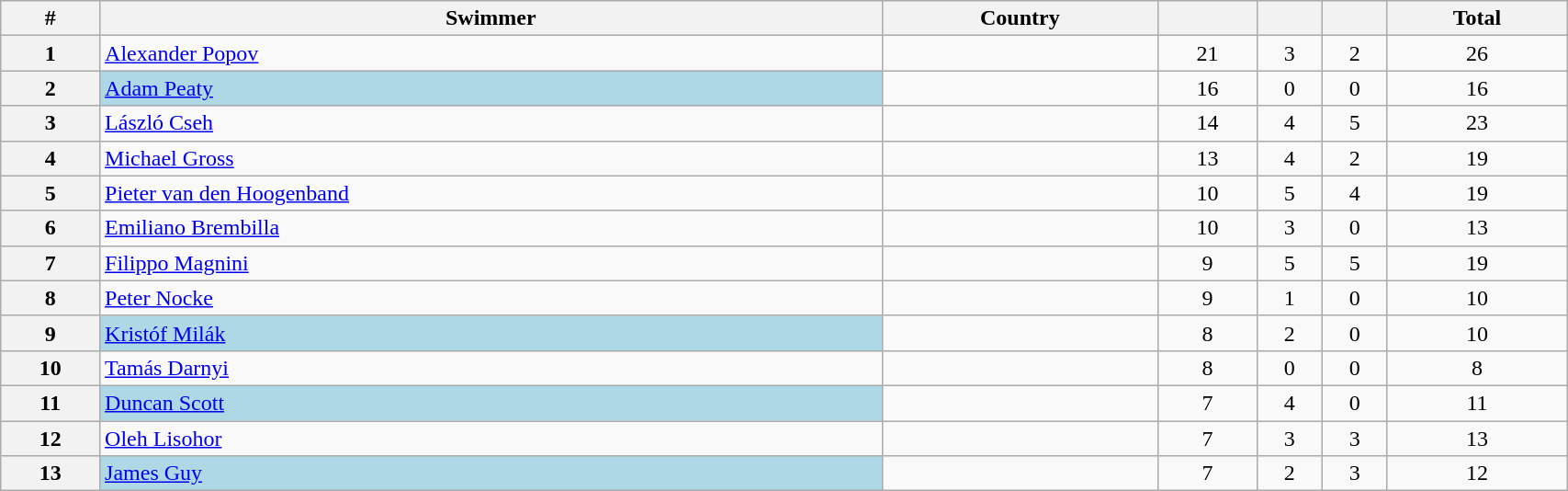<table class="wikitable" width=90% style="font-size:100%; text-align:center">
<tr>
<th>#</th>
<th>Swimmer</th>
<th>Country</th>
<th></th>
<th></th>
<th></th>
<th>Total</th>
</tr>
<tr>
<th>1</th>
<td align=left><a href='#'>Alexander Popov</a></td>
<td align=left><br></td>
<td>21</td>
<td>3</td>
<td>2</td>
<td>26</td>
</tr>
<tr>
<th>2</th>
<td align=left bgcolor=lightblue><a href='#'>Adam Peaty</a></td>
<td align=left></td>
<td>16</td>
<td>0</td>
<td>0</td>
<td>16</td>
</tr>
<tr>
<th>3</th>
<td align=left><a href='#'>László Cseh</a></td>
<td align=left></td>
<td>14</td>
<td>4</td>
<td>5</td>
<td>23</td>
</tr>
<tr>
<th>4</th>
<td align=left><a href='#'>Michael Gross</a></td>
<td align=left></td>
<td>13</td>
<td>4</td>
<td>2</td>
<td>19</td>
</tr>
<tr>
<th>5</th>
<td align=left><a href='#'>Pieter van den Hoogenband</a></td>
<td align=left></td>
<td>10</td>
<td>5</td>
<td>4</td>
<td>19</td>
</tr>
<tr>
<th>6</th>
<td align=left><a href='#'>Emiliano Brembilla</a></td>
<td align=left></td>
<td>10</td>
<td>3</td>
<td>0</td>
<td>13</td>
</tr>
<tr>
<th>7</th>
<td align=left><a href='#'>Filippo Magnini</a></td>
<td align=left></td>
<td>9</td>
<td>5</td>
<td>5</td>
<td>19</td>
</tr>
<tr>
<th>8</th>
<td align=left><a href='#'>Peter Nocke</a></td>
<td align=left></td>
<td>9</td>
<td>1</td>
<td>0</td>
<td>10</td>
</tr>
<tr>
<th>9</th>
<td align=left bgcolor=lightblue><a href='#'>Kristóf Milák</a></td>
<td align=left></td>
<td>8</td>
<td>2</td>
<td>0</td>
<td>10</td>
</tr>
<tr>
<th>10</th>
<td align=left><a href='#'>Tamás Darnyi</a></td>
<td align=left></td>
<td>8</td>
<td>0</td>
<td>0</td>
<td>8</td>
</tr>
<tr>
<th>11</th>
<td align=left bgcolor=lightblue><a href='#'>Duncan Scott</a></td>
<td align=left></td>
<td>7</td>
<td>4</td>
<td>0</td>
<td>11</td>
</tr>
<tr>
<th>12</th>
<td align=left><a href='#'>Oleh Lisohor</a></td>
<td align=left></td>
<td>7</td>
<td>3</td>
<td>3</td>
<td>13</td>
</tr>
<tr>
<th>13</th>
<td align=left bgcolor=lightblue><a href='#'>James Guy</a></td>
<td align=left></td>
<td>7</td>
<td>2</td>
<td>3</td>
<td>12</td>
</tr>
</table>
